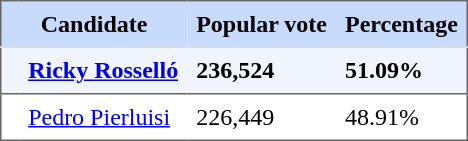<table style="border: 1px solid #666666; border-collapse: collapse" align="center" cellpadding="6">
<tr style="background-color: #C9DBFC">
<th colspan="2">Candidate</th>
<th>Popular vote</th>
<th>Percentage</th>
</tr>
<tr style="background-color: #F0F5FE">
<td style="border-top: 1px solid #DDDDDD"></td>
<td style="border-top: 1px solid #DDDDDD"><strong><a href='#'>Ricky Rosselló</a></strong></td>
<td style="border-top: 1px solid #DDDDDD"><strong>236,524</strong></td>
<td style="border-top: 1px solid #DDDDDD"><strong>51.09%</strong></td>
</tr>
<tr>
<td style="border-top: 1px solid #666666"></td>
<td style="border-top: 1px solid #666666"><a href='#'>Pedro Pierluisi</a></td>
<td style="border-top: 1px solid #666666">226,449</td>
<td style="border-top: 1px solid #666666">48.91%</td>
</tr>
</table>
